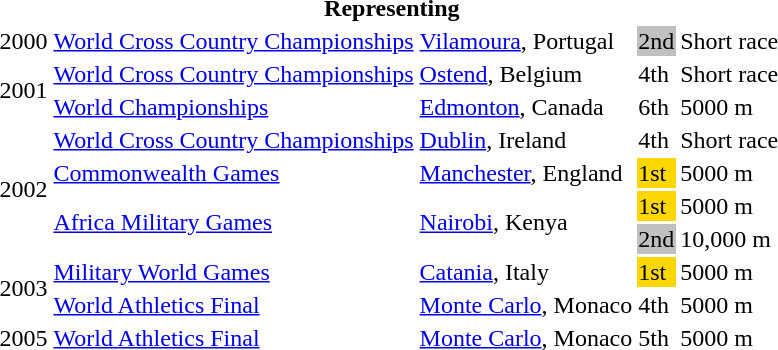<table>
<tr>
<th colspan="6">Representing </th>
</tr>
<tr>
<td>2000</td>
<td><a href='#'>World Cross Country Championships</a></td>
<td><a href='#'>Vilamoura</a>, Portugal</td>
<td bgcolor="silver">2nd</td>
<td>Short race</td>
<td></td>
</tr>
<tr>
<td rowspan=2>2001</td>
<td><a href='#'>World Cross Country Championships</a></td>
<td><a href='#'>Ostend</a>, Belgium</td>
<td>4th</td>
<td>Short race</td>
<td></td>
</tr>
<tr>
<td><a href='#'>World Championships</a></td>
<td><a href='#'>Edmonton</a>, Canada</td>
<td>6th</td>
<td>5000 m</td>
<td></td>
</tr>
<tr>
<td rowspan=4>2002</td>
<td><a href='#'>World Cross Country Championships</a></td>
<td><a href='#'>Dublin</a>, Ireland</td>
<td>4th</td>
<td>Short race</td>
<td></td>
</tr>
<tr>
<td><a href='#'>Commonwealth Games</a></td>
<td><a href='#'>Manchester</a>, England</td>
<td bgcolor="gold">1st</td>
<td>5000 m</td>
<td></td>
</tr>
<tr>
<td rowspan=2><a href='#'>Africa Military Games</a></td>
<td rowspan=2><a href='#'>Nairobi</a>, Kenya</td>
<td bgcolor="gold">1st</td>
<td>5000 m</td>
<td></td>
</tr>
<tr>
<td bgcolor="silver">2nd</td>
<td>10,000 m</td>
<td></td>
</tr>
<tr>
<td rowspan=2>2003</td>
<td><a href='#'>Military World Games</a></td>
<td><a href='#'>Catania</a>, Italy</td>
<td bgcolor="gold">1st</td>
<td>5000 m</td>
<td></td>
</tr>
<tr>
<td><a href='#'>World Athletics Final</a></td>
<td><a href='#'>Monte Carlo</a>, Monaco</td>
<td>4th</td>
<td>5000 m</td>
<td></td>
</tr>
<tr>
<td>2005</td>
<td><a href='#'>World Athletics Final</a></td>
<td><a href='#'>Monte Carlo</a>, Monaco</td>
<td>5th</td>
<td>5000 m</td>
<td></td>
</tr>
</table>
